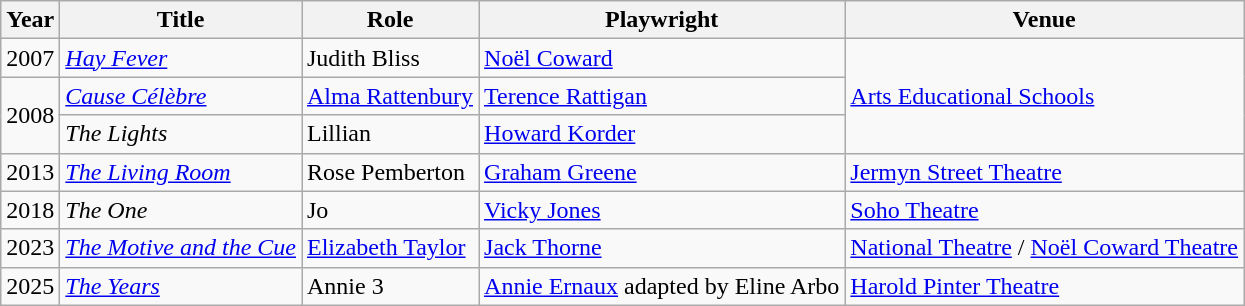<table class="wikitable unsortable">
<tr>
<th>Year</th>
<th>Title</th>
<th>Role</th>
<th>Playwright</th>
<th class="unsortable">Venue</th>
</tr>
<tr>
<td>2007</td>
<td><a href='#'><em>Hay Fever</em></a></td>
<td>Judith Bliss</td>
<td><a href='#'>Noël Coward</a></td>
<td rowspan="3"><a href='#'>Arts Educational Schools</a></td>
</tr>
<tr>
<td rowspan="2">2008</td>
<td><em><a href='#'>Cause Célèbre</a></em></td>
<td><a href='#'>Alma Rattenbury</a></td>
<td><a href='#'>Terence Rattigan</a></td>
</tr>
<tr>
<td><em>The Lights</em></td>
<td>Lillian</td>
<td><a href='#'>Howard Korder</a></td>
</tr>
<tr>
<td>2013</td>
<td><em><a href='#'>The Living Room</a></em></td>
<td>Rose Pemberton</td>
<td><a href='#'>Graham Greene</a></td>
<td><a href='#'>Jermyn Street Theatre</a></td>
</tr>
<tr>
<td>2018</td>
<td><em>The One</em></td>
<td>Jo</td>
<td><a href='#'>Vicky Jones</a></td>
<td><a href='#'>Soho Theatre</a></td>
</tr>
<tr>
<td>2023</td>
<td><em><a href='#'>The Motive and the Cue</a></em></td>
<td><a href='#'>Elizabeth Taylor</a></td>
<td><a href='#'>Jack Thorne</a></td>
<td><a href='#'>National Theatre</a> / <a href='#'>Noël Coward Theatre</a></td>
</tr>
<tr>
<td>2025</td>
<td><em><a href='#'>The Years</a></em></td>
<td>Annie 3</td>
<td><a href='#'>Annie Ernaux</a> adapted by Eline Arbo</td>
<td><a href='#'>Harold Pinter Theatre</a></td>
</tr>
</table>
